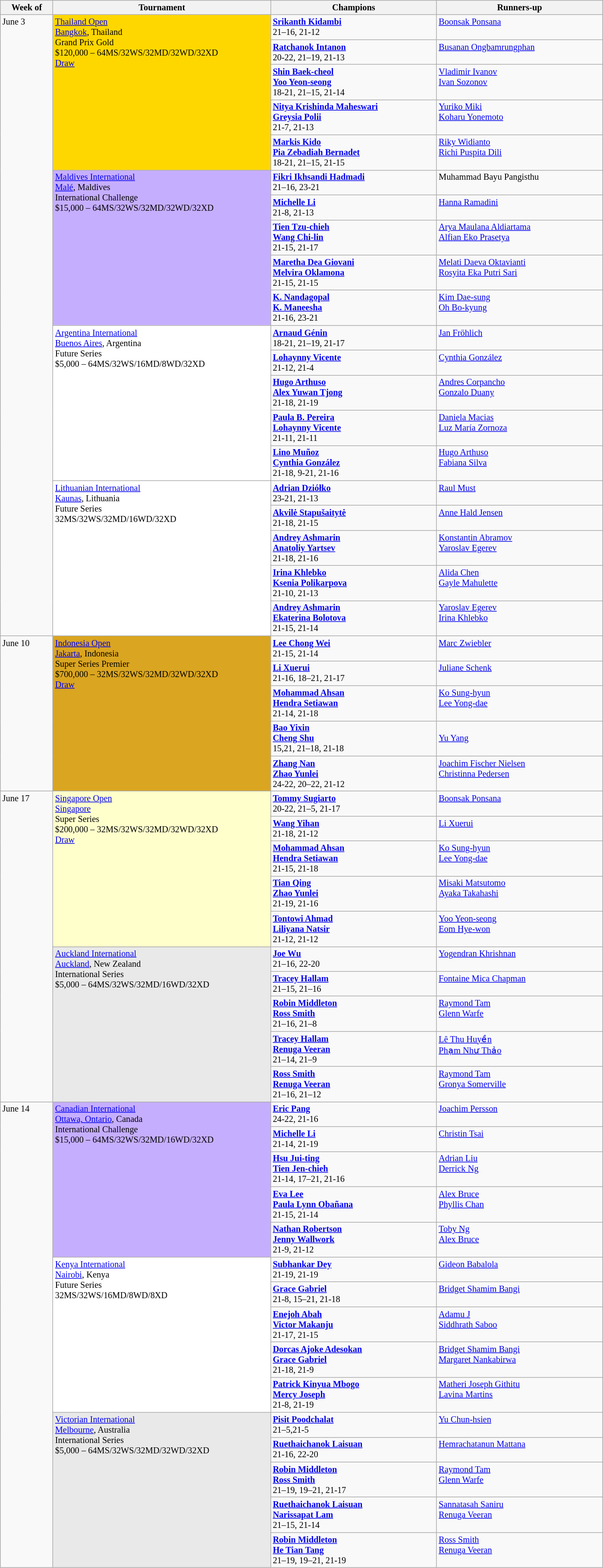<table class=wikitable style=font-size:85%>
<tr>
<th width=75>Week of</th>
<th width=330>Tournament</th>
<th width=250>Champions</th>
<th width=250>Runners-up</th>
</tr>
<tr valign=top>
<td rowspan=20>June 3</td>
<td style="background:#FFD700;" rowspan="5"><a href='#'>Thailand Open</a><br><a href='#'>Bangkok</a>, Thailand<br>Grand Prix Gold<br>$120,000 – 64MS/32WS/32MD/32WD/32XD<br><a href='#'>Draw</a></td>
<td> <strong><a href='#'>Srikanth Kidambi</a></strong><br>21–16, 21-12</td>
<td> <a href='#'>Boonsak Ponsana</a></td>
</tr>
<tr valign=top>
<td> <strong><a href='#'>Ratchanok Intanon</a></strong><br>20-22, 21–19, 21-13</td>
<td> <a href='#'>Busanan Ongbamrungphan</a></td>
</tr>
<tr valign=top>
<td> <strong><a href='#'>Shin Baek-cheol</a><br> <a href='#'>Yoo Yeon-seong</a></strong><br>18-21, 21–15, 21-14</td>
<td> <a href='#'>Vladimir Ivanov</a><br> <a href='#'>Ivan Sozonov</a></td>
</tr>
<tr valign=top>
<td> <strong><a href='#'>Nitya Krishinda Maheswari</a><br> <a href='#'>Greysia Polii</a></strong><br>21-7, 21-13</td>
<td> <a href='#'>Yuriko Miki</a><br> <a href='#'>Koharu Yonemoto</a></td>
</tr>
<tr valign=top>
<td> <strong><a href='#'>Markis Kido</a><br> <a href='#'>Pia Zebadiah Bernadet</a></strong><br>18-21, 21–15, 21-15</td>
<td> <a href='#'>Riky Widianto</a><br> <a href='#'>Richi Puspita Dili</a></td>
</tr>
<tr valign=top>
<td style="background:#C6AEFF;" rowspan="5"><a href='#'>Maldives International</a><br><a href='#'>Malé</a>, Maldives<br>International Challenge<br>$15,000 – 64MS/32WS/32MD/32WD/32XD</td>
<td> <strong><a href='#'>Fikri Ikhsandi Hadmadi</a></strong><br>21–16, 23-21</td>
<td> Muhammad Bayu Pangisthu</td>
</tr>
<tr valign=top>
<td> <strong><a href='#'>Michelle Li</a></strong><br>21-8, 21-13</td>
<td> <a href='#'>Hanna Ramadini</a></td>
</tr>
<tr valign=top>
<td> <strong><a href='#'>Tien Tzu-chieh</a><br> <a href='#'>Wang Chi-lin</a></strong><br>21-15, 21-17</td>
<td> <a href='#'>Arya Maulana Aldiartama</a><br> <a href='#'>Alfian Eko Prasetya</a></td>
</tr>
<tr valign=top>
<td> <strong><a href='#'>Maretha Dea Giovani</a><br> <a href='#'>Melvira Oklamona</a></strong><br>21-15, 21-15</td>
<td> <a href='#'>Melati Daeva Oktavianti</a><br> <a href='#'>Rosyita Eka Putri Sari</a></td>
</tr>
<tr valign=top>
<td> <strong><a href='#'>K. Nandagopal</a><br> <a href='#'>K. Maneesha</a></strong><br>21-16, 23-21</td>
<td> <a href='#'>Kim Dae-sung</a><br> <a href='#'>Oh Bo-kyung</a></td>
</tr>
<tr valign=top>
<td style="background:#ffffff;" rowspan="5"><a href='#'>Argentina International</a><br><a href='#'>Buenos Aires</a>, Argentina<br>Future Series<br>$5,000 – 64MS/32WS/16MD/8WD/32XD</td>
<td> <strong><a href='#'>Arnaud Génin</a></strong><br>18-21, 21–19, 21-17</td>
<td> <a href='#'>Jan Fröhlich</a></td>
</tr>
<tr valign=top>
<td> <strong><a href='#'>Lohaynny Vicente</a></strong><br>21-12, 21-4</td>
<td> <a href='#'>Cynthia González</a></td>
</tr>
<tr valign=top>
<td> <strong><a href='#'>Hugo Arthuso</a><br> <a href='#'>Alex Yuwan Tjong</a></strong><br>21-18, 21-19</td>
<td> <a href='#'>Andres Corpancho</a><br> <a href='#'>Gonzalo Duany</a></td>
</tr>
<tr valign=top>
<td> <strong><a href='#'>Paula B. Pereira</a><br> <a href='#'>Lohaynny Vicente</a></strong><br>21-11, 21-11</td>
<td> <a href='#'>Daniela Macias</a><br> <a href='#'>Luz María Zornoza</a></td>
</tr>
<tr valign=top>
<td> <strong><a href='#'>Lino Muñoz</a><br> <a href='#'>Cynthia González</a></strong><br>21-18, 9-21, 21-16</td>
<td> <a href='#'>Hugo Arthuso</a><br> <a href='#'>Fabiana Silva</a></td>
</tr>
<tr valign=top>
<td style="background:#ffffff;" rowspan="5"><a href='#'>Lithuanian International</a><br><a href='#'>Kaunas</a>, Lithuania<br>Future Series<br>32MS/32WS/32MD/16WD/32XD</td>
<td> <strong><a href='#'>Adrian Dziółko</a></strong><br>23-21, 21-13</td>
<td> <a href='#'>Raul Must</a></td>
</tr>
<tr valign=top>
<td> <strong><a href='#'>Akvilė Stapušaitytė</a></strong><br>21-18, 21-15</td>
<td> <a href='#'>Anne Hald Jensen</a></td>
</tr>
<tr valign=top>
<td> <strong><a href='#'>Andrey Ashmarin</a><br> <a href='#'>Anatoliy Yartsev</a></strong><br>21-18, 21-16</td>
<td> <a href='#'>Konstantin Abramov</a><br> <a href='#'>Yaroslav Egerev</a></td>
</tr>
<tr valign=top>
<td> <strong><a href='#'>Irina Khlebko</a><br> <a href='#'>Ksenia Polikarpova</a></strong><br>21-10, 21-13</td>
<td> <a href='#'>Alida Chen</a><br> <a href='#'>Gayle Mahulette</a></td>
</tr>
<tr valign=top>
<td> <strong><a href='#'>Andrey Ashmarin</a><br> <a href='#'>Ekaterina Bolotova</a></strong><br>21-15, 21-14</td>
<td> <a href='#'>Yaroslav Egerev</a><br> <a href='#'>Irina Khlebko</a></td>
</tr>
<tr valign=top>
<td rowspan=5>June 10</td>
<td style="background:#DAA520;" rowspan="5"><a href='#'>Indonesia Open</a><br><a href='#'>Jakarta</a>, Indonesia<br>Super Series Premier<br>$700,000 – 32MS/32WS/32MD/32WD/32XD<br><a href='#'>Draw</a></td>
<td> <strong><a href='#'>Lee Chong Wei</a></strong><br>21-15, 21-14</td>
<td> <a href='#'>Marc Zwiebler</a></td>
</tr>
<tr valign=top>
<td> <strong><a href='#'>Li Xuerui</a></strong><br>21-16, 18–21, 21-17</td>
<td> <a href='#'>Juliane Schenk</a></td>
</tr>
<tr valign=top>
<td> <strong><a href='#'>Mohammad Ahsan</a><br> <a href='#'>Hendra Setiawan</a></strong><br>21-14, 21-18</td>
<td> <a href='#'>Ko Sung-hyun</a><br> <a href='#'>Lee Yong-dae</a></td>
</tr>
<tr valign=top>
<td> <strong><a href='#'>Bao Yixin</a><br> <a href='#'>Cheng Shu</a></strong><br>15,21, 21–18, 21-18</td>
<td><br> <a href='#'>Yu Yang</a></td>
</tr>
<tr valign=top>
<td> <strong><a href='#'>Zhang Nan</a><br> <a href='#'>Zhao Yunlei</a></strong><br>24-22, 20–22, 21-12</td>
<td> <a href='#'>Joachim Fischer Nielsen</a><br> <a href='#'>Christinna Pedersen</a></td>
</tr>
<tr valign=top>
<td rowspan=10>June 17</td>
<td style="background:#ffffcc;" rowspan="5"><a href='#'>Singapore Open</a><br><a href='#'>Singapore</a><br>Super Series<br>$200,000 – 32MS/32WS/32MD/32WD/32XD<br><a href='#'>Draw</a></td>
<td> <strong><a href='#'>Tommy Sugiarto</a></strong><br>20-22, 21–5, 21-17</td>
<td> <a href='#'>Boonsak Ponsana</a></td>
</tr>
<tr valign=top>
<td> <strong><a href='#'>Wang Yihan</a></strong><br>21-18, 21-12</td>
<td> <a href='#'>Li Xuerui</a></td>
</tr>
<tr valign=top>
<td> <strong><a href='#'>Mohammad Ahsan</a><br> <a href='#'>Hendra Setiawan</a></strong><br>21-15, 21-18</td>
<td> <a href='#'>Ko Sung-hyun</a><br> <a href='#'>Lee Yong-dae</a></td>
</tr>
<tr valign=top>
<td> <strong><a href='#'>Tian Qing</a><br> <a href='#'>Zhao Yunlei</a></strong><br>21-19, 21-16</td>
<td> <a href='#'>Misaki Matsutomo</a><br> <a href='#'>Ayaka Takahashi</a></td>
</tr>
<tr valign=top>
<td> <strong><a href='#'>Tontowi Ahmad</a><br> <a href='#'>Liliyana Natsir</a></strong><br>21-12, 21-12</td>
<td> <a href='#'>Yoo Yeon-seong</a><br> <a href='#'>Eom Hye-won</a></td>
</tr>
<tr valign=top>
<td style="background:#E9E9E9;" rowspan="5"><a href='#'>Auckland International</a><br><a href='#'>Auckland</a>, New Zealand<br>International Series<br>$5,000 – 64MS/32WS/32MD/16WD/32XD</td>
<td> <strong><a href='#'>Joe Wu</a></strong><br>21–16, 22-20</td>
<td> <a href='#'>Yogendran Khrishnan</a></td>
</tr>
<tr valign=top>
<td> <strong><a href='#'>Tracey Hallam</a></strong><br>21–15, 21–16</td>
<td> <a href='#'>Fontaine Mica Chapman</a></td>
</tr>
<tr valign=top>
<td> <strong><a href='#'>Robin Middleton</a><br> <a href='#'>Ross Smith</a></strong><br>21–16, 21–8</td>
<td> <a href='#'>Raymond Tam</a><br> <a href='#'>Glenn Warfe</a></td>
</tr>
<tr valign=top>
<td> <strong><a href='#'>Tracey Hallam</a><br> <a href='#'>Renuga Veeran</a></strong><br>21–14, 21–9</td>
<td> <a href='#'>Lê Thu Huyền</a><br> <a href='#'>Phạm Như Thảo</a></td>
</tr>
<tr valign=top>
<td> <strong><a href='#'>Ross Smith</a><br> <a href='#'>Renuga Veeran</a></strong><br>21–16, 21–12</td>
<td> <a href='#'>Raymond Tam</a><br> <a href='#'>Gronya Somerville</a></td>
</tr>
<tr valign=top>
<td rowspan=15>June 14</td>
<td style="background:#C6AEFF;" rowspan="5"><a href='#'>Canadian International</a><br><a href='#'>Ottawa, Ontario</a>, Canada<br>International Challenge<br>$15,000 – 64MS/32WS/32MD/16WD/32XD</td>
<td> <strong><a href='#'>Eric Pang</a></strong><br>24-22, 21-16</td>
<td> <a href='#'>Joachim Persson</a></td>
</tr>
<tr valign=top>
<td> <strong><a href='#'>Michelle Li</a></strong><br>21-14, 21-19</td>
<td> <a href='#'>Christin Tsai</a></td>
</tr>
<tr valign=top>
<td> <strong><a href='#'>Hsu Jui-ting</a><br> <a href='#'>Tien Jen-chieh</a></strong><br>21-14, 17–21, 21-16</td>
<td> <a href='#'>Adrian Liu</a><br> <a href='#'>Derrick Ng</a></td>
</tr>
<tr valign=top>
<td> <strong><a href='#'>Eva Lee</a><br> <a href='#'>Paula Lynn Obañana</a></strong><br>21-15, 21-14</td>
<td> <a href='#'>Alex Bruce</a><br> <a href='#'>Phyllis Chan</a></td>
</tr>
<tr valign=top>
<td> <strong><a href='#'>Nathan Robertson</a><br> <a href='#'>Jenny Wallwork</a></strong><br>21-9, 21-12</td>
<td> <a href='#'>Toby Ng</a><br> <a href='#'>Alex Bruce</a></td>
</tr>
<tr valign=top>
<td style="background:#ffffff;" rowspan="5"><a href='#'>Kenya International</a><br><a href='#'>Nairobi</a>, Kenya<br>Future Series<br>32MS/32WS/16MD/8WD/8XD</td>
<td> <strong><a href='#'>Subhankar Dey</a></strong><br>21-19, 21-19</td>
<td> <a href='#'>Gideon Babalola</a></td>
</tr>
<tr valign=top>
<td> <strong><a href='#'>Grace Gabriel</a></strong><br>21-8, 15–21, 21-18</td>
<td> <a href='#'>Bridget Shamim Bangi</a></td>
</tr>
<tr valign=top>
<td> <strong><a href='#'>Enejoh Abah</a><br> <a href='#'>Victor Makanju</a></strong><br>21-17, 21-15</td>
<td> <a href='#'>Adamu J</a><br> <a href='#'>Siddhrath Saboo</a></td>
</tr>
<tr valign=top>
<td> <strong><a href='#'>Dorcas Ajoke Adesokan</a><br> <a href='#'>Grace Gabriel</a></strong><br>21-18, 21-9</td>
<td> <a href='#'>Bridget Shamim Bangi</a><br> <a href='#'>Margaret Nankabirwa</a></td>
</tr>
<tr valign=top>
<td> <strong><a href='#'>Patrick Kinyua Mbogo</a><br> <a href='#'>Mercy Joseph</a></strong><br>21-8, 21-19</td>
<td> <a href='#'>Matheri Joseph Githitu</a><br> <a href='#'>Lavina Martins</a></td>
</tr>
<tr valign=top>
<td style="background:#E9E9E9;" rowspan="5"><a href='#'>Victorian International</a><br><a href='#'>Melbourne</a>, Australia<br>International Series<br>$5,000 – 64MS/32WS/32MD/32WD/32XD</td>
<td> <strong><a href='#'>Pisit Poodchalat</a></strong><br>21–5,21-5</td>
<td> <a href='#'>Yu Chun-hsien</a></td>
</tr>
<tr valign=top>
<td> <strong><a href='#'>Ruethaichanok Laisuan</a></strong><br>21-16, 22-20</td>
<td> <a href='#'>Hemrachatanun Mattana</a></td>
</tr>
<tr valign=top>
<td> <strong><a href='#'>Robin Middleton</a><br> <a href='#'>Ross Smith</a></strong><br>21–19, 19–21, 21-17</td>
<td> <a href='#'>Raymond Tam</a><br> <a href='#'>Glenn Warfe</a></td>
</tr>
<tr valign=top>
<td> <strong><a href='#'>Ruethaichanok Laisuan</a><br> <a href='#'>Narissapat Lam</a></strong><br>21–15, 21-14</td>
<td> <a href='#'>Sannatasah Saniru</a><br> <a href='#'>Renuga Veeran</a></td>
</tr>
<tr valign=top>
<td> <strong><a href='#'>Robin Middleton</a><br> <a href='#'>He Tian Tang</a></strong><br>21–19, 19–21, 21-19</td>
<td> <a href='#'>Ross Smith</a><br> <a href='#'>Renuga Veeran</a></td>
</tr>
</table>
